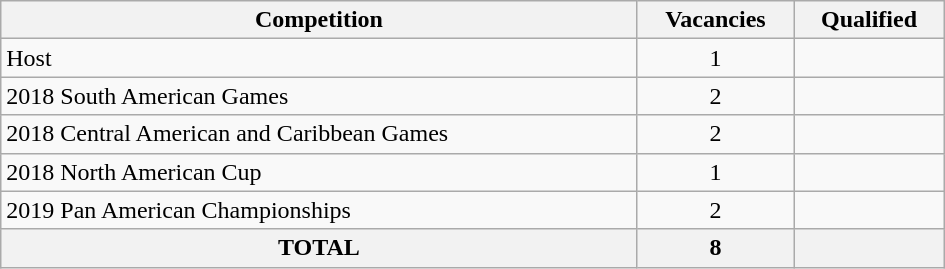<table class = "wikitable" width=630>
<tr>
<th>Competition</th>
<th>Vacancies</th>
<th>Qualified</th>
</tr>
<tr>
<td>Host</td>
<td align="center">1</td>
<td></td>
</tr>
<tr>
<td>2018 South American Games</td>
<td align="center">2</td>
<td><br></td>
</tr>
<tr>
<td>2018 Central American and Caribbean Games</td>
<td align="center">2</td>
<td><br></td>
</tr>
<tr>
<td>2018 North American Cup</td>
<td align="center">1</td>
<td></td>
</tr>
<tr>
<td>2019 Pan American Championships</td>
<td align="center">2</td>
<td><br></td>
</tr>
<tr>
<th>TOTAL</th>
<th>8</th>
<th></th>
</tr>
</table>
